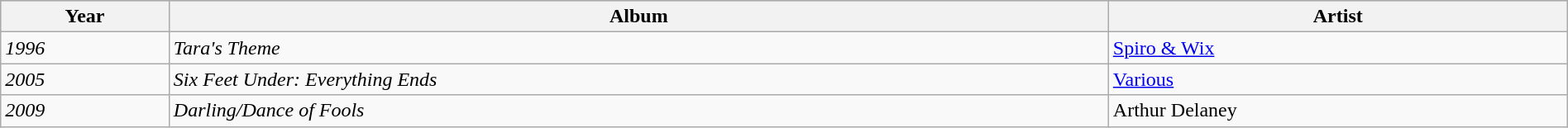<table class="wikitable" style="width:100%;">
<tr style="background:#ccc; text-align:center;">
<th>Year</th>
<th>Album</th>
<th>Artist</th>
</tr>
<tr>
<td><em>1996</em></td>
<td><em>Tara's Theme</em></td>
<td><a href='#'>Spiro & Wix</a></td>
</tr>
<tr>
<td><em>2005</em></td>
<td><em>Six Feet Under: Everything Ends</em></td>
<td><a href='#'>Various</a></td>
</tr>
<tr>
<td><em>2009</em></td>
<td><em>Darling/Dance of Fools</em></td>
<td>Arthur Delaney</td>
</tr>
</table>
